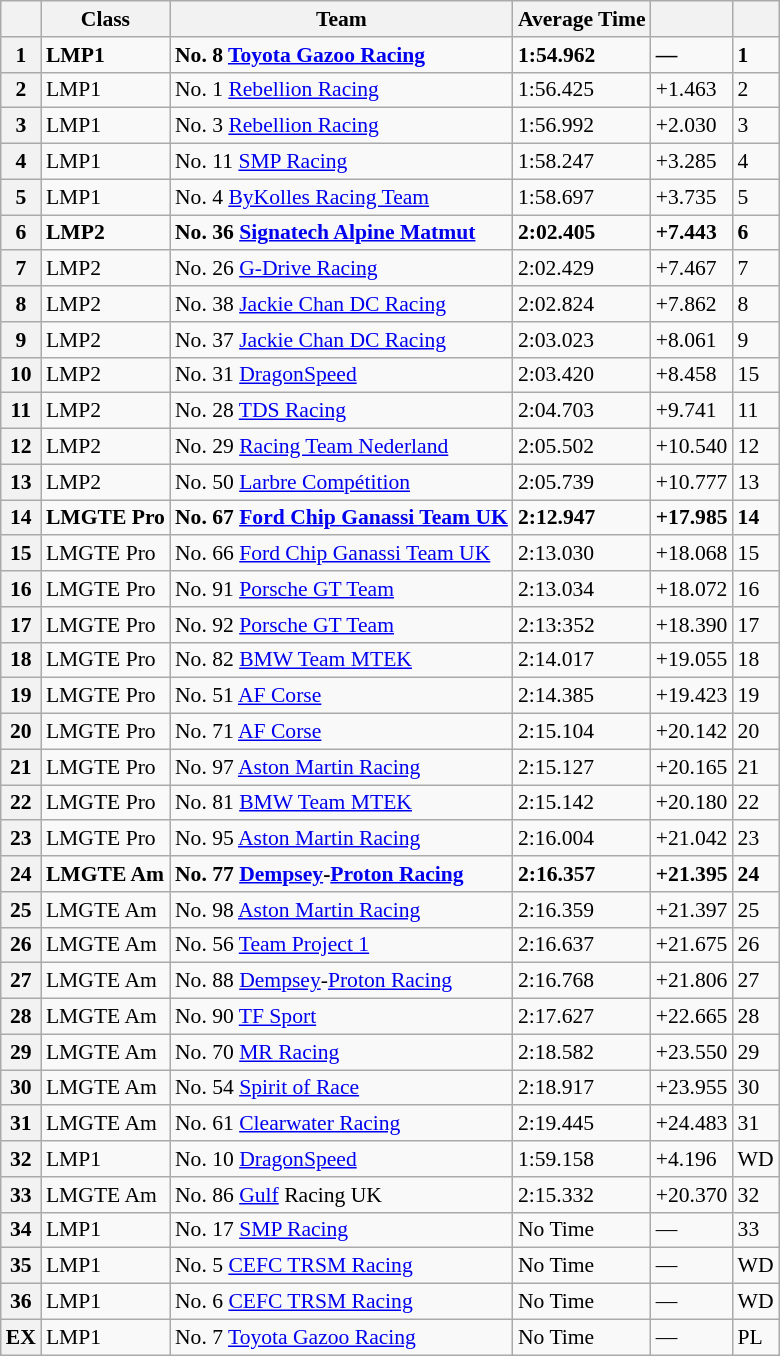<table class="wikitable" style="font-size: 90%;">
<tr>
<th scope="col"></th>
<th scope="col">Class</th>
<th scope="col">Team</th>
<th scope="col">Average Time</th>
<th scope="col"></th>
<th scope="col"></th>
</tr>
<tr style="font-weight:bold">
<th scope="row">1</th>
<td>LMP1</td>
<td>No. 8 <a href='#'>Toyota Gazoo Racing</a></td>
<td>1:54.962</td>
<td>—</td>
<td>1</td>
</tr>
<tr>
<th scope="row">2</th>
<td>LMP1</td>
<td>No. 1 <a href='#'>Rebellion Racing</a></td>
<td>1:56.425</td>
<td>+1.463</td>
<td>2</td>
</tr>
<tr>
<th scope="row">3</th>
<td>LMP1</td>
<td>No. 3 <a href='#'>Rebellion Racing</a></td>
<td>1:56.992</td>
<td>+2.030</td>
<td>3</td>
</tr>
<tr>
<th scope="row">4</th>
<td>LMP1</td>
<td>No. 11 <a href='#'>SMP Racing</a></td>
<td>1:58.247</td>
<td>+3.285</td>
<td>4</td>
</tr>
<tr>
<th scope="row">5</th>
<td>LMP1</td>
<td>No. 4 <a href='#'>ByKolles Racing Team</a></td>
<td>1:58.697</td>
<td>+3.735</td>
<td>5</td>
</tr>
<tr style="font-weight:bold">
<th scope="row">6</th>
<td>LMP2</td>
<td>No. 36 <a href='#'>Signatech Alpine Matmut</a></td>
<td>2:02.405</td>
<td>+7.443</td>
<td>6</td>
</tr>
<tr>
<th scope="row">7</th>
<td>LMP2</td>
<td>No. 26 <a href='#'>G-Drive Racing</a></td>
<td>2:02.429</td>
<td>+7.467</td>
<td>7</td>
</tr>
<tr>
<th scope="row">8</th>
<td>LMP2</td>
<td>No. 38 <a href='#'>Jackie Chan DC Racing</a></td>
<td>2:02.824</td>
<td>+7.862</td>
<td>8</td>
</tr>
<tr>
<th scope="row">9</th>
<td>LMP2</td>
<td>No. 37 <a href='#'>Jackie Chan DC Racing</a></td>
<td>2:03.023</td>
<td>+8.061</td>
<td>9</td>
</tr>
<tr>
<th scope="row">10</th>
<td>LMP2</td>
<td>No. 31 <a href='#'>DragonSpeed</a></td>
<td>2:03.420</td>
<td>+8.458</td>
<td>15</td>
</tr>
<tr>
<th scope="row">11</th>
<td>LMP2</td>
<td>No. 28 <a href='#'>TDS Racing</a></td>
<td>2:04.703</td>
<td>+9.741</td>
<td>11</td>
</tr>
<tr>
<th scope="row">12</th>
<td>LMP2</td>
<td>No. 29 <a href='#'>Racing Team Nederland</a></td>
<td>2:05.502</td>
<td>+10.540</td>
<td>12</td>
</tr>
<tr>
<th scope="row">13</th>
<td>LMP2</td>
<td>No. 50 <a href='#'>Larbre Compétition</a></td>
<td>2:05.739</td>
<td>+10.777</td>
<td>13</td>
</tr>
<tr style="font-weight:bold">
<th scope="row">14</th>
<td>LMGTE Pro</td>
<td>No. 67 <a href='#'>Ford Chip Ganassi Team UK</a></td>
<td>2:12.947</td>
<td>+17.985</td>
<td>14</td>
</tr>
<tr>
<th scope="row">15</th>
<td>LMGTE Pro</td>
<td>No. 66 <a href='#'>Ford Chip Ganassi Team UK</a></td>
<td>2:13.030</td>
<td>+18.068</td>
<td>15</td>
</tr>
<tr>
<th scope="row">16</th>
<td>LMGTE Pro</td>
<td>No. 91 <a href='#'>Porsche GT Team</a></td>
<td>2:13.034</td>
<td>+18.072</td>
<td>16</td>
</tr>
<tr>
<th scope="row">17</th>
<td>LMGTE Pro</td>
<td>No. 92 <a href='#'>Porsche GT Team</a></td>
<td>2:13:352</td>
<td>+18.390</td>
<td>17</td>
</tr>
<tr>
<th scope="row">18</th>
<td>LMGTE Pro</td>
<td>No. 82 <a href='#'>BMW Team MTEK</a></td>
<td>2:14.017</td>
<td>+19.055</td>
<td>18</td>
</tr>
<tr>
<th scope="row">19</th>
<td>LMGTE Pro</td>
<td>No. 51 <a href='#'>AF Corse</a></td>
<td>2:14.385</td>
<td>+19.423</td>
<td>19</td>
</tr>
<tr>
<th scope="row">20</th>
<td>LMGTE Pro</td>
<td>No. 71 <a href='#'>AF Corse</a></td>
<td>2:15.104</td>
<td>+20.142</td>
<td>20</td>
</tr>
<tr>
<th scope="row">21</th>
<td>LMGTE Pro</td>
<td>No. 97 <a href='#'>Aston Martin Racing</a></td>
<td>2:15.127</td>
<td>+20.165</td>
<td>21</td>
</tr>
<tr>
<th scope="row">22</th>
<td>LMGTE Pro</td>
<td>No. 81 <a href='#'>BMW Team MTEK</a></td>
<td>2:15.142</td>
<td>+20.180</td>
<td>22</td>
</tr>
<tr>
<th scope="row">23</th>
<td>LMGTE Pro</td>
<td>No. 95 <a href='#'>Aston Martin Racing</a></td>
<td>2:16.004</td>
<td>+21.042</td>
<td>23</td>
</tr>
<tr style="font-weight:bold">
<th scope="row">24</th>
<td>LMGTE Am</td>
<td>No. 77 <a href='#'>Dempsey</a>-<a href='#'>Proton Racing</a></td>
<td>2:16.357</td>
<td>+21.395</td>
<td>24</td>
</tr>
<tr>
<th scope="row">25</th>
<td>LMGTE Am</td>
<td>No. 98 <a href='#'>Aston Martin Racing</a></td>
<td>2:16.359</td>
<td>+21.397</td>
<td>25</td>
</tr>
<tr>
<th scope="row">26</th>
<td>LMGTE Am</td>
<td>No. 56 <a href='#'>Team Project 1</a></td>
<td>2:16.637</td>
<td>+21.675</td>
<td>26</td>
</tr>
<tr>
<th scope="row">27</th>
<td>LMGTE Am</td>
<td>No. 88 <a href='#'>Dempsey</a>-<a href='#'>Proton Racing</a></td>
<td>2:16.768</td>
<td>+21.806</td>
<td>27</td>
</tr>
<tr>
<th scope="row">28</th>
<td>LMGTE Am</td>
<td>No. 90 <a href='#'>TF Sport</a></td>
<td>2:17.627</td>
<td>+22.665</td>
<td>28</td>
</tr>
<tr>
<th scope="row">29</th>
<td>LMGTE Am</td>
<td>No. 70 <a href='#'>MR Racing</a></td>
<td>2:18.582</td>
<td>+23.550</td>
<td>29</td>
</tr>
<tr>
<th scope="row">30</th>
<td>LMGTE Am</td>
<td>No. 54 <a href='#'>Spirit of Race</a></td>
<td>2:18.917</td>
<td>+23.955</td>
<td>30</td>
</tr>
<tr>
<th scope="row">31</th>
<td>LMGTE Am</td>
<td>No. 61 <a href='#'>Clearwater Racing</a></td>
<td>2:19.445</td>
<td>+24.483</td>
<td>31</td>
</tr>
<tr>
<th scope="row">32</th>
<td>LMP1</td>
<td>No. 10 <a href='#'>DragonSpeed</a></td>
<td>1:59.158</td>
<td>+4.196</td>
<td>WD</td>
</tr>
<tr>
<th scope="row">33</th>
<td>LMGTE Am</td>
<td>No. 86 <a href='#'>Gulf</a> Racing UK</td>
<td>2:15.332</td>
<td>+20.370</td>
<td>32</td>
</tr>
<tr>
<th scope="row">34</th>
<td>LMP1</td>
<td>No. 17 <a href='#'>SMP Racing</a></td>
<td>No Time</td>
<td>—</td>
<td>33</td>
</tr>
<tr>
<th scope="row">35</th>
<td>LMP1</td>
<td>No. 5 <a href='#'>CEFC TRSM Racing</a></td>
<td>No Time</td>
<td>—</td>
<td>WD</td>
</tr>
<tr>
<th scope="row">36</th>
<td>LMP1</td>
<td>No. 6 <a href='#'>CEFC TRSM Racing</a></td>
<td>No Time</td>
<td>—</td>
<td>WD</td>
</tr>
<tr>
<th scope="row">EX</th>
<td>LMP1</td>
<td>No. 7 <a href='#'>Toyota Gazoo Racing</a></td>
<td>No Time</td>
<td>—</td>
<td>PL</td>
</tr>
</table>
